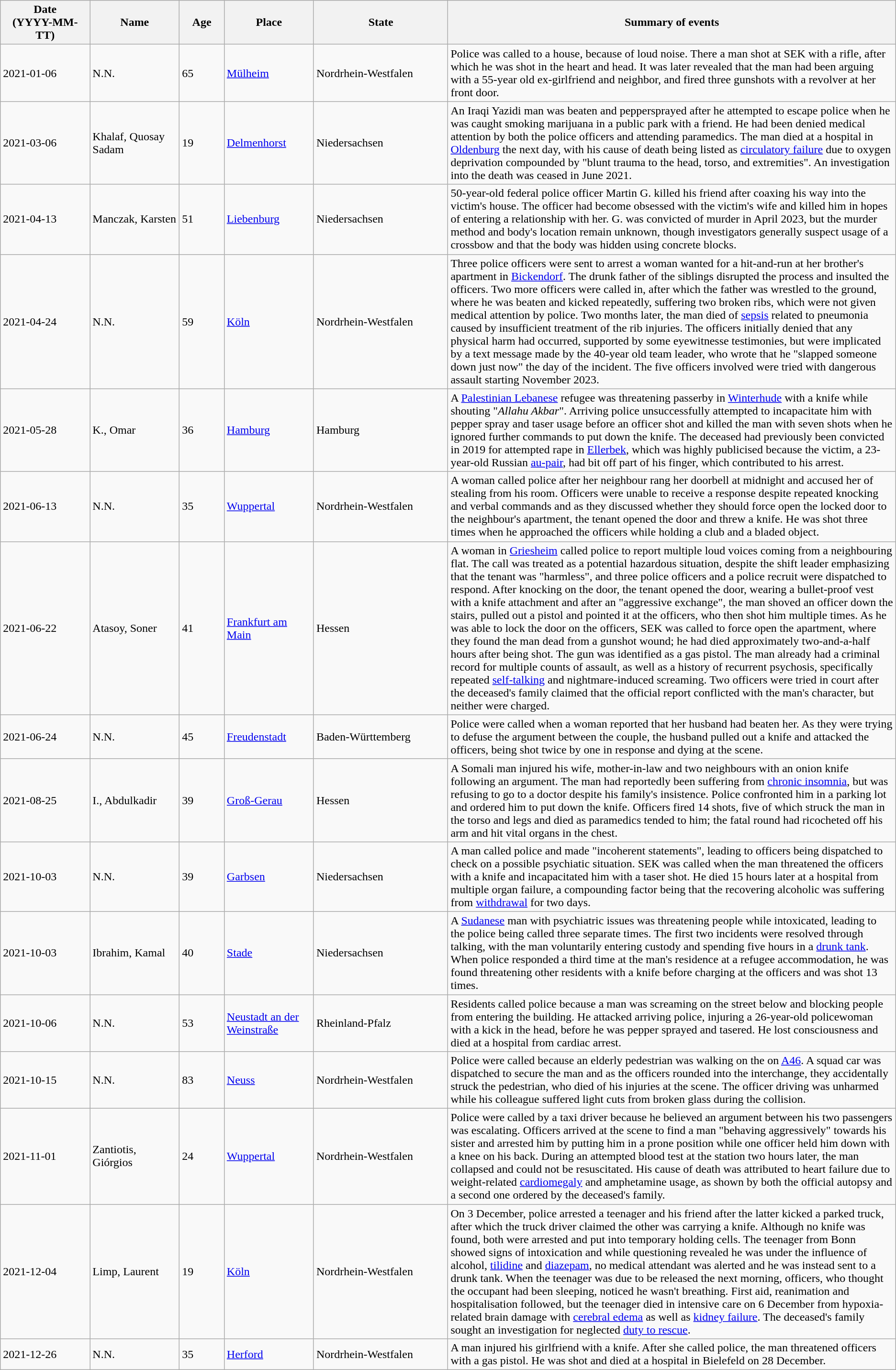<table class="wikitable sortable static-row-numbers static-row-header-text">
<tr>
<th style="width:10%;">Date<br>(YYYY-MM-TT)</th>
<th style="width:10%;">Name</th>
<th style="width:5%;">Age</th>
<th style="width:10%;">Place</th>
<th style="width:15%;">State</th>
<th style="width:50%;">Summary of events</th>
</tr>
<tr>
<td>2021-01-06</td>
<td>N.N.</td>
<td>65</td>
<td><a href='#'>Mülheim</a></td>
<td>Nordrhein-Westfalen</td>
<td>Police was called to a house, because of loud noise. There a man shot at SEK with a rifle, after which he was shot in the heart and head. It was later revealed that the man had been arguing with a 55-year old ex-girlfriend and neighbor, and fired three gunshots with a revolver at her front door.</td>
</tr>
<tr>
<td>2021-03-06</td>
<td>Khalaf, Quosay Sadam</td>
<td>19</td>
<td><a href='#'>Delmenhorst</a></td>
<td>Niedersachsen</td>
<td>An Iraqi Yazidi man was beaten and peppersprayed after he attempted to escape police when he was caught smoking marijuana in a public park with a friend. He had been denied medical attention by both the police officers and attending paramedics. The man died at a hospital in <a href='#'>Oldenburg</a> the next day, with his cause of death being listed as <a href='#'>circulatory failure</a> due to oxygen deprivation compounded by "blunt trauma to the head, torso, and extremities". An investigation into the death was ceased in June 2021.</td>
</tr>
<tr>
<td>2021-04-13</td>
<td>Manczak, Karsten</td>
<td>51</td>
<td><a href='#'>Liebenburg</a></td>
<td>Niedersachsen</td>
<td>50-year-old federal police officer Martin G. killed his friend after coaxing his way into the victim's house. The officer had become obsessed with the victim's wife and killed him in hopes of entering a relationship with her. G. was convicted of murder in April 2023, but the murder method and body's location remain unknown, though investigators generally suspect usage of a crossbow and that the body was hidden using concrete blocks.</td>
</tr>
<tr>
<td>2021-04-24</td>
<td>N.N.</td>
<td>59</td>
<td><a href='#'>Köln</a></td>
<td>Nordrhein-Westfalen</td>
<td>Three police officers were sent to arrest a woman wanted for a hit-and-run at her brother's apartment in <a href='#'>Bickendorf</a>. The drunk father of the siblings disrupted the process and insulted the officers. Two more officers were called in, after which the father was wrestled to the ground, where he was beaten and kicked repeatedly, suffering two broken ribs, which were not given medical attention by police. Two months later, the man died of <a href='#'>sepsis</a> related to pneumonia caused by insufficient treatment of the rib injuries. The officers initially denied that any physical harm had occurred, supported by some eyewitnesse testimonies, but were implicated by a text message made by the 40-year old team leader, who wrote that he "slapped someone down just now" the day of the incident. The five officers involved were tried with dangerous assault starting November 2023.</td>
</tr>
<tr>
<td>2021-05-28</td>
<td>K., Omar</td>
<td>36</td>
<td><a href='#'>Hamburg</a></td>
<td>Hamburg</td>
<td>A <a href='#'>Palestinian Lebanese</a> refugee was threatening passerby in <a href='#'>Winterhude</a> with a knife while shouting "<em>Allahu Akbar</em>". Arriving police unsuccessfully attempted to incapacitate him with pepper spray and taser usage before an officer shot and killed the man with seven shots when he ignored further commands to put down the knife. The deceased had previously been convicted in 2019 for attempted rape in <a href='#'>Ellerbek</a>, which was highly publicised because the victim, a 23-year-old Russian <a href='#'>au-pair</a>, had bit off part of his finger, which contributed to his arrest.</td>
</tr>
<tr>
<td>2021-06-13</td>
<td>N.N.</td>
<td>35</td>
<td><a href='#'>Wuppertal</a></td>
<td>Nordrhein-Westfalen</td>
<td>A woman called police after her neighbour rang her doorbell at midnight and accused her of stealing from his room. Officers were unable to receive a response despite repeated knocking and verbal commands and as they discussed whether they should force open the locked door to the neighbour's apartment, the tenant opened the door and threw a knife. He was shot three times when he approached the officers while holding a club and a bladed object.</td>
</tr>
<tr>
<td>2021-06-22</td>
<td>Atasoy, Soner</td>
<td>41</td>
<td><a href='#'>Frankfurt am Main</a></td>
<td>Hessen</td>
<td>A woman in <a href='#'>Griesheim</a> called police to report multiple loud voices coming from a neighbouring flat. The call was treated as a potential hazardous situation, despite the shift leader emphasizing that the tenant was "harmless", and three police officers and a police recruit were dispatched to respond. After knocking on the door, the tenant opened the door, wearing a bullet-proof vest with a knife attachment and after an "aggressive exchange", the man shoved an officer down the stairs, pulled out a pistol and pointed it at the officers, who then shot him multiple times. As he was able to lock the door on the officers, SEK was called to force open the apartment, where they found the man dead from a gunshot wound; he had died approximately two-and-a-half hours after being shot. The gun was identified as a gas pistol. The man already had a criminal record for multiple counts of assault, as well as a history of recurrent psychosis, specifically repeated <a href='#'>self-talking</a> and nightmare-induced screaming. Two officers were tried in court after the deceased's family claimed that the official report conflicted with the man's character, but neither were charged.</td>
</tr>
<tr>
<td>2021-06-24</td>
<td>N.N.</td>
<td>45</td>
<td><a href='#'>Freudenstadt</a></td>
<td>Baden-Württemberg</td>
<td>Police were called when a woman reported that her husband had beaten her. As they were trying to defuse the argument between the couple, the husband pulled out a knife and attacked the officers, being shot twice by one in response and dying at the scene.</td>
</tr>
<tr>
<td>2021-08-25</td>
<td>I., Abdulkadir</td>
<td>39</td>
<td><a href='#'>Groß-Gerau</a></td>
<td>Hessen</td>
<td>A Somali man injured his wife, mother-in-law and two neighbours with an onion knife following an argument. The man had reportedly been suffering from <a href='#'>chronic insomnia</a>, but was refusing to go to a doctor despite his family's insistence. Police confronted him in a parking lot and ordered him to put down the knife. Officers fired 14 shots, five of which struck the man in the torso and legs and died as paramedics tended to him; the fatal round had ricocheted off his arm and hit vital organs in the chest.</td>
</tr>
<tr>
<td>2021-10-03</td>
<td>N.N.</td>
<td>39</td>
<td><a href='#'>Garbsen</a></td>
<td>Niedersachsen</td>
<td>A man called police and made "incoherent statements", leading to officers being dispatched to check on a possible psychiatic situation. SEK was called when the man threatened the officers with a knife and incapacitated him with a taser shot. He died 15 hours later at a hospital from multiple organ failure, a compounding factor being that the recovering alcoholic was suffering from <a href='#'>withdrawal</a> for two days.</td>
</tr>
<tr>
<td>2021-10-03</td>
<td>Ibrahim, Kamal</td>
<td>40</td>
<td><a href='#'>Stade</a></td>
<td>Niedersachsen</td>
<td>A <a href='#'>Sudanese</a> man with psychiatric issues was threatening people while intoxicated, leading to the police being called three separate times. The first two incidents were resolved through talking, with the man voluntarily entering custody and spending five hours in a <a href='#'>drunk tank</a>. When police responded a third time at the man's residence at a refugee accommodation, he was found threatening other residents with a knife before charging at the officers and was shot 13 times.</td>
</tr>
<tr>
<td>2021-10-06</td>
<td>N.N.</td>
<td>53</td>
<td><a href='#'>Neustadt an der Weinstraße</a></td>
<td>Rheinland-Pfalz</td>
<td>Residents called police because a man was screaming on the street below and blocking people from entering the building. He attacked arriving police, injuring a 26-year-old policewoman with a kick in the head, before he was pepper sprayed and tasered. He lost consciousness and died at a hospital from cardiac arrest.</td>
</tr>
<tr>
<td>2021-10-15</td>
<td>N.N.</td>
<td>83</td>
<td><a href='#'>Neuss</a></td>
<td>Nordrhein-Westfalen</td>
<td>Police were called because an elderly pedestrian was walking on the  on <a href='#'>A46</a>. A squad car was dispatched to secure the man and as the officers rounded into the interchange, they accidentally struck the pedestrian, who died of his injuries at the scene. The officer driving was unharmed while his colleague suffered light cuts from broken glass during the collision.</td>
</tr>
<tr>
<td>2021-11-01</td>
<td>Zantiotis, Giórgios</td>
<td>24</td>
<td><a href='#'>Wuppertal</a></td>
<td>Nordrhein-Westfalen</td>
<td>Police were called by a taxi driver because he believed an argument between his two passengers was escalating. Officers arrived at the scene to find a man "behaving aggressively" towards his sister and arrested him by putting him in a prone position while one officer held him down with a knee on his back. During an attempted blood test at the station two hours later, the man collapsed and could not be resuscitated. His cause of death was attributed to heart failure due to weight-related <a href='#'>cardiomegaly</a> and amphetamine usage, as shown by both the official autopsy and a second one ordered by the deceased's family.</td>
</tr>
<tr>
<td>2021-12-04</td>
<td>Limp, Laurent</td>
<td>19</td>
<td><a href='#'>Köln</a></td>
<td>Nordrhein-Westfalen</td>
<td>On 3 December, police arrested a teenager and his friend after the latter kicked a parked truck, after which the truck driver claimed the other was carrying a knife. Although no knife was found, both were arrested and put into temporary holding cells. The teenager from Bonn showed signs of intoxication and while questioning revealed he was under the influence of alcohol, <a href='#'>tilidine</a> and <a href='#'>diazepam</a>, no medical attendant was alerted and he was instead sent to a drunk tank. When the teenager was due to be released the next morning, officers, who thought the occupant had been sleeping, noticed he wasn't breathing. First aid, reanimation and hospitalisation followed, but the teenager died in intensive care on 6 December from hypoxia-related brain damage with <a href='#'>cerebral edema</a> as well as <a href='#'>kidney failure</a>. The deceased's family sought an investigation for neglected <a href='#'>duty to rescue</a>.</td>
</tr>
<tr>
<td>2021-12-26</td>
<td>N.N.</td>
<td>35</td>
<td><a href='#'>Herford</a></td>
<td>Nordrhein-Westfalen</td>
<td>A man injured his girlfriend with a knife. After she called police, the man threatened officers with a gas pistol. He was shot and died at a hospital in Bielefeld on 28 December.</td>
</tr>
</table>
